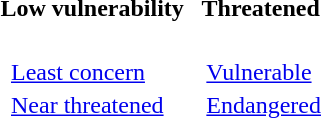<table style="margin: 1em auto 1em auto;">
<tr>
<th>Low vulnerability</th>
<th></th>
<th>Threatened</th>
</tr>
<tr>
<td><br><table>
<tr>
<td></td>
<td><a href='#'>Least concern</a></td>
</tr>
<tr>
<td></td>
<td><a href='#'>Near threatened</a></td>
</tr>
</table>
</td>
<td></td>
<td><br><table>
<tr>
<td></td>
<td><a href='#'>Vulnerable</a></td>
</tr>
<tr>
<td></td>
<td><a href='#'>Endangered</a></td>
</tr>
</table>
</td>
</tr>
</table>
